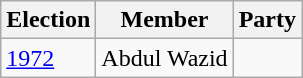<table class="wikitable sortable">
<tr>
<th>Election</th>
<th>Member</th>
<th colspan=2>Party</th>
</tr>
<tr>
<td><a href='#'>1972</a></td>
<td>Abdul Wazid</td>
<td></td>
</tr>
</table>
